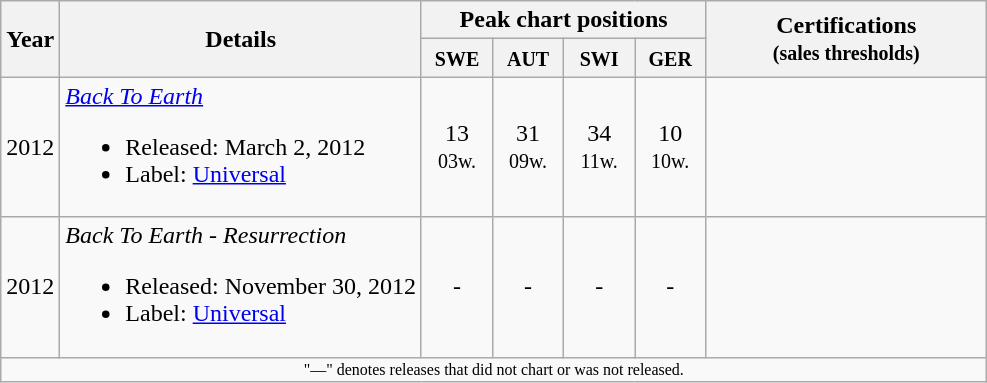<table class="wikitable">
<tr>
<th rowspan="2" stle="width:30px;">Year</th>
<th rowspan="2">Details</th>
<th colspan="4">Peak chart positions</th>
<th rowspan="2" style="width:180px;">Certifications<br><small>(sales thresholds)</small></th>
</tr>
<tr>
<th width="40"><small>SWE</small><br></th>
<th width="40"><small>AUT</small><br></th>
<th width="40"><small>SWI</small><br></th>
<th width="40"><small>GER</small><br></th>
</tr>
<tr>
<td style="text-align:center;">2012</td>
<td><a href='#'><em>Back To Earth</em></a><br><ul><li>Released: March 2, 2012</li><li>Label: <a href='#'>Universal</a></li></ul></td>
<td style="text-align:center;">13 <small>03w.</small></td>
<td style="text-align:center;">31 <small>09w.</small></td>
<td style="text-align:center;">34 <small>11w.</small></td>
<td style="text-align:center;">10 <small>10w.</small></td>
<td></td>
</tr>
<tr>
<td style="text-align:center;">2012</td>
<td><em>Back To Earth - Resurrection</em><br><ul><li>Released: November 30, 2012</li><li>Label: <a href='#'>Universal</a></li></ul></td>
<td style="text-align:center;">-</td>
<td style="text-align:center;">-</td>
<td style="text-align:center;">-</td>
<td style="text-align:center;">-</td>
<td></td>
</tr>
<tr>
<td colspan="23" style="text-align:center; font-size:8pt;">"—" denotes releases that did not chart or was not released.</td>
</tr>
</table>
